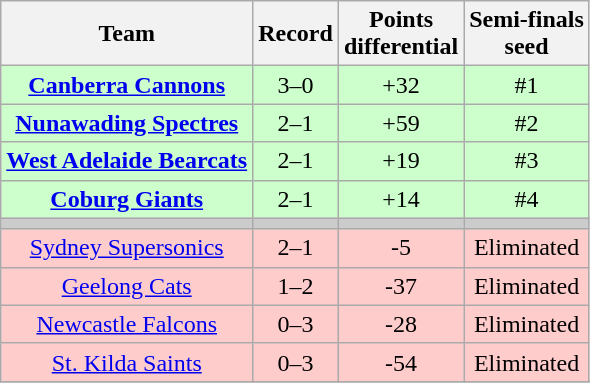<table class="wikitable" style="text-align:center">
<tr>
<th>Team</th>
<th>Record</th>
<th>Points<br>differential</th>
<th>Semi-finals<br>seed</th>
</tr>
<tr style="background-color:#ccffcc;">
<td><strong><a href='#'>Canberra Cannons</a></strong></td>
<td>3–0</td>
<td>+32</td>
<td>#1</td>
</tr>
<tr style="background-color:#ccffcc;">
<td><strong><a href='#'>Nunawading Spectres</a></strong></td>
<td>2–1</td>
<td>+59</td>
<td>#2</td>
</tr>
<tr style="background-color:#ccffcc;">
<td><strong><a href='#'>West Adelaide Bearcats</a></strong></td>
<td>2–1</td>
<td>+19</td>
<td>#3</td>
</tr>
<tr style="background-color:#ccffcc;">
<td><strong><a href='#'>Coburg Giants</a></strong></td>
<td>2–1</td>
<td>+14</td>
<td>#4</td>
</tr>
<tr style="background-color:#cccccc;">
<td></td>
<td></td>
<td></td>
<td></td>
</tr>
<tr style="background-color:#ffcccc;">
<td><a href='#'>Sydney Supersonics</a></td>
<td>2–1</td>
<td>-5</td>
<td>Eliminated</td>
</tr>
<tr style="background-color:#ffcccc;">
<td><a href='#'>Geelong Cats</a></td>
<td>1–2</td>
<td>-37</td>
<td>Eliminated</td>
</tr>
<tr style="background-color:#ffcccc;">
<td><a href='#'>Newcastle Falcons</a></td>
<td>0–3</td>
<td>-28</td>
<td>Eliminated</td>
</tr>
<tr style="background-color:#ffcccc;">
<td><a href='#'>St. Kilda Saints</a></td>
<td>0–3</td>
<td>-54</td>
<td>Eliminated</td>
</tr>
<tr>
</tr>
</table>
